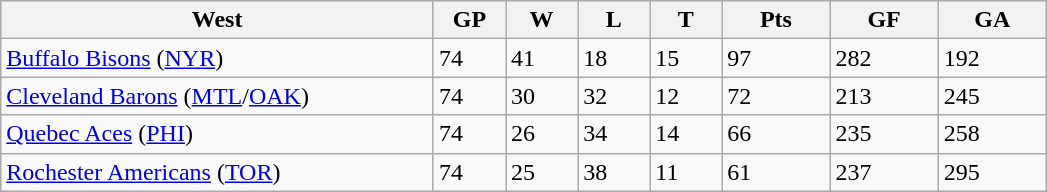<table class="wikitable">
<tr>
<th bgcolor="#DDDDFF" width="30%">West</th>
<th bgcolor="#DDDDFF" width="5%">GP</th>
<th bgcolor="#DDDDFF" width="5%">W</th>
<th bgcolor="#DDDDFF" width="5%">L</th>
<th bgcolor="#DDDDFF" width="5%">T</th>
<th bgcolor="#DDDDFF" width="7.5%">Pts</th>
<th bgcolor="#DDDDFF" width="7.5%">GF</th>
<th bgcolor="#DDDDFF" width="7.5%">GA</th>
</tr>
<tr>
<td><a href='#'>Buffalo Bisons</a> (<a href='#'>NYR</a>)</td>
<td>74</td>
<td>41</td>
<td>18</td>
<td>15</td>
<td>97</td>
<td>282</td>
<td>192</td>
</tr>
<tr>
<td><a href='#'>Cleveland Barons</a> (<a href='#'>MTL</a>/<a href='#'>OAK</a>)</td>
<td>74</td>
<td>30</td>
<td>32</td>
<td>12</td>
<td>72</td>
<td>213</td>
<td>245</td>
</tr>
<tr>
<td><a href='#'>Quebec Aces</a> (<a href='#'>PHI</a>)</td>
<td>74</td>
<td>26</td>
<td>34</td>
<td>14</td>
<td>66</td>
<td>235</td>
<td>258</td>
</tr>
<tr>
<td><a href='#'>Rochester Americans</a> (<a href='#'>TOR</a>)</td>
<td>74</td>
<td>25</td>
<td>38</td>
<td>11</td>
<td>61</td>
<td>237</td>
<td>295</td>
</tr>
</table>
